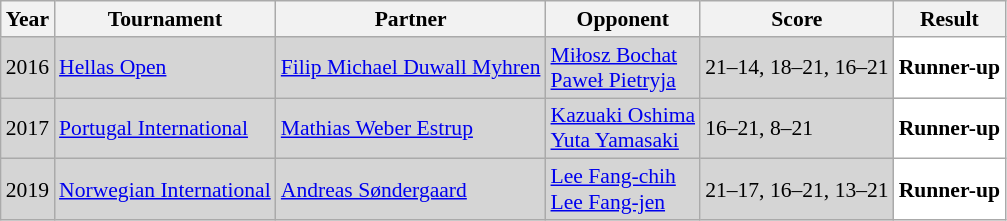<table class="sortable wikitable" style="font-size: 90%;">
<tr>
<th>Year</th>
<th>Tournament</th>
<th>Partner</th>
<th>Opponent</th>
<th>Score</th>
<th>Result</th>
</tr>
<tr style="background:#D5D5D5">
<td align="center">2016</td>
<td align="left"><a href='#'>Hellas Open</a></td>
<td align="left"> <a href='#'>Filip Michael Duwall Myhren</a></td>
<td align="left"> <a href='#'>Miłosz Bochat</a><br> <a href='#'>Paweł Pietryja</a></td>
<td align="left">21–14, 18–21, 16–21</td>
<td style="text-align:left; background:white"> <strong>Runner-up</strong></td>
</tr>
<tr style="background:#D5D5D5">
<td align="center">2017</td>
<td align="left"><a href='#'>Portugal International</a></td>
<td align="left"> <a href='#'>Mathias Weber Estrup</a></td>
<td align="left"> <a href='#'>Kazuaki Oshima</a><br> <a href='#'>Yuta Yamasaki</a></td>
<td align="left">16–21, 8–21</td>
<td style="text-align:left; background:white"> <strong>Runner-up</strong></td>
</tr>
<tr style="background:#D5D5D5">
<td align="center">2019</td>
<td align="left"><a href='#'>Norwegian International</a></td>
<td align="left"> <a href='#'>Andreas Søndergaard</a></td>
<td align="left"> <a href='#'>Lee Fang-chih</a><br> <a href='#'>Lee Fang-jen</a></td>
<td align="left">21–17, 16–21, 13–21</td>
<td style="text-align:left; background:white"> <strong>Runner-up</strong></td>
</tr>
</table>
